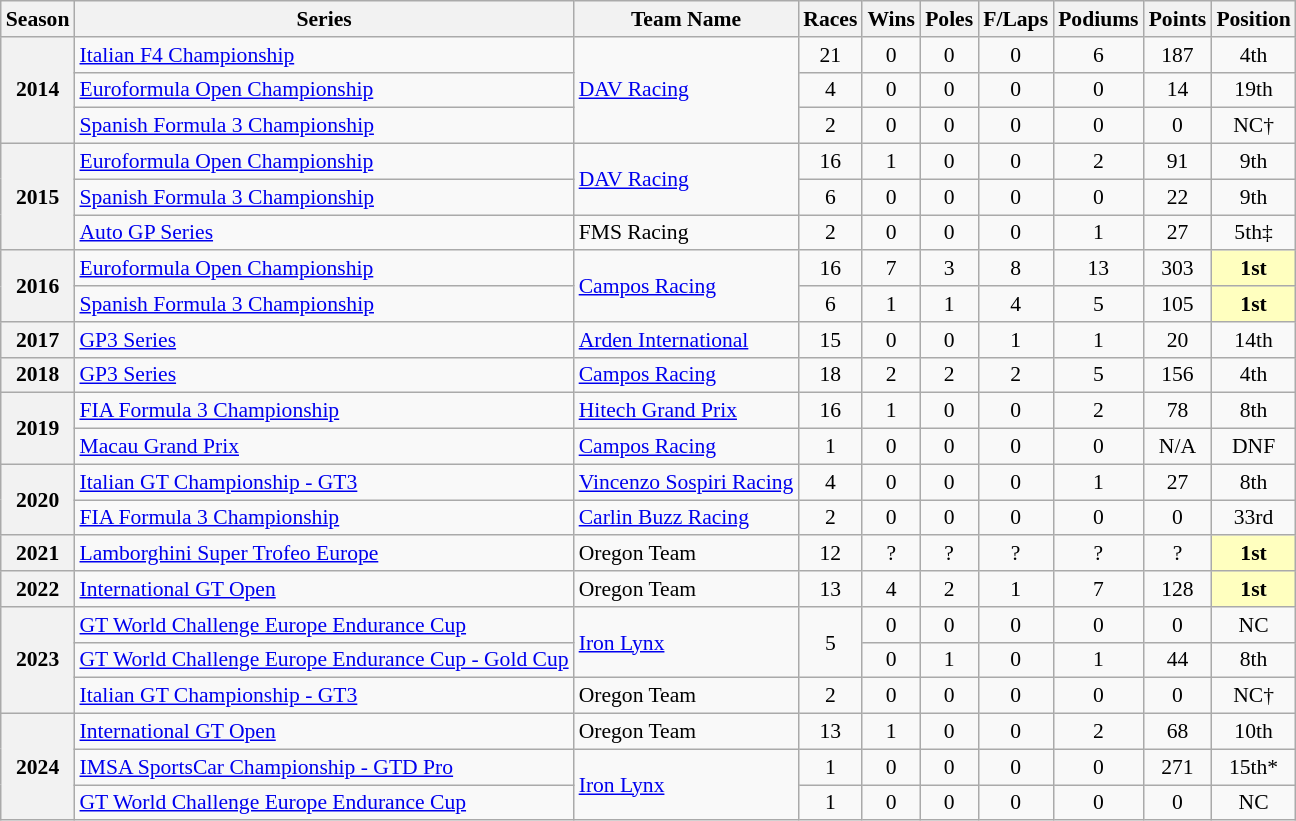<table class="wikitable" style="font-size: 90%; text-align:center">
<tr>
<th>Season</th>
<th>Series</th>
<th>Team Name</th>
<th>Races</th>
<th>Wins</th>
<th>Poles</th>
<th>F/Laps</th>
<th>Podiums</th>
<th>Points</th>
<th>Position</th>
</tr>
<tr>
<th rowspan=3>2014</th>
<td align=left><a href='#'>Italian F4 Championship</a></td>
<td align=left rowspan=3><a href='#'>DAV Racing</a></td>
<td>21</td>
<td>0</td>
<td>0</td>
<td>0</td>
<td>6</td>
<td>187</td>
<td>4th</td>
</tr>
<tr>
<td align=left><a href='#'>Euroformula Open Championship</a></td>
<td>4</td>
<td>0</td>
<td>0</td>
<td>0</td>
<td>0</td>
<td>14</td>
<td>19th</td>
</tr>
<tr>
<td align=left><a href='#'>Spanish Formula 3 Championship</a></td>
<td>2</td>
<td>0</td>
<td>0</td>
<td>0</td>
<td>0</td>
<td>0</td>
<td>NC†</td>
</tr>
<tr>
<th rowspan=3>2015</th>
<td align=left><a href='#'>Euroformula Open Championship</a></td>
<td align=left rowspan=2><a href='#'>DAV Racing</a></td>
<td>16</td>
<td>1</td>
<td>0</td>
<td>0</td>
<td>2</td>
<td>91</td>
<td>9th</td>
</tr>
<tr>
<td align=left><a href='#'>Spanish Formula 3 Championship</a></td>
<td>6</td>
<td>0</td>
<td>0</td>
<td>0</td>
<td>0</td>
<td>22</td>
<td>9th</td>
</tr>
<tr>
<td align=left><a href='#'>Auto GP Series</a></td>
<td align=left>FMS Racing</td>
<td>2</td>
<td>0</td>
<td>0</td>
<td>0</td>
<td>1</td>
<td>27</td>
<td>5th‡</td>
</tr>
<tr>
<th rowspan=2>2016</th>
<td align=left><a href='#'>Euroformula Open Championship</a></td>
<td align=left rowspan=2><a href='#'>Campos Racing</a></td>
<td>16</td>
<td>7</td>
<td>3</td>
<td>8</td>
<td>13</td>
<td>303</td>
<td style="background:#FFFFBF;"><strong>1st</strong></td>
</tr>
<tr>
<td align=left><a href='#'>Spanish Formula 3 Championship</a></td>
<td>6</td>
<td>1</td>
<td>1</td>
<td>4</td>
<td>5</td>
<td>105</td>
<td style="background:#FFFFBF;"><strong>1st</strong></td>
</tr>
<tr>
<th>2017</th>
<td align=left><a href='#'>GP3 Series</a></td>
<td align=left><a href='#'>Arden International</a></td>
<td>15</td>
<td>0</td>
<td>0</td>
<td>1</td>
<td>1</td>
<td>20</td>
<td>14th</td>
</tr>
<tr>
<th>2018</th>
<td align=left><a href='#'>GP3 Series</a></td>
<td align=left><a href='#'>Campos Racing</a></td>
<td>18</td>
<td>2</td>
<td>2</td>
<td>2</td>
<td>5</td>
<td>156</td>
<td>4th</td>
</tr>
<tr>
<th rowspan=2>2019</th>
<td align=left><a href='#'>FIA Formula 3 Championship</a></td>
<td align=left><a href='#'>Hitech Grand Prix</a></td>
<td>16</td>
<td>1</td>
<td>0</td>
<td>0</td>
<td>2</td>
<td>78</td>
<td>8th</td>
</tr>
<tr>
<td align=left><a href='#'>Macau Grand Prix</a></td>
<td align=left><a href='#'>Campos Racing</a></td>
<td>1</td>
<td>0</td>
<td>0</td>
<td>0</td>
<td>0</td>
<td>N/A</td>
<td>DNF</td>
</tr>
<tr>
<th rowspan=2>2020</th>
<td align=left><a href='#'>Italian GT Championship - GT3</a></td>
<td align=left><a href='#'>Vincenzo Sospiri Racing</a></td>
<td>4</td>
<td>0</td>
<td>0</td>
<td>0</td>
<td>1</td>
<td>27</td>
<td>8th</td>
</tr>
<tr>
<td align=left><a href='#'>FIA Formula 3 Championship</a></td>
<td align=left><a href='#'>Carlin Buzz Racing</a></td>
<td>2</td>
<td>0</td>
<td>0</td>
<td>0</td>
<td>0</td>
<td>0</td>
<td>33rd</td>
</tr>
<tr>
<th>2021</th>
<td align=left><a href='#'>Lamborghini Super Trofeo Europe</a></td>
<td align=left>Oregon Team</td>
<td>12</td>
<td>?</td>
<td>?</td>
<td>?</td>
<td>?</td>
<td>?</td>
<td style="background:#FFFFBF;"><strong>1st</strong></td>
</tr>
<tr>
<th>2022</th>
<td align=left><a href='#'>International GT Open</a></td>
<td align=left>Oregon Team</td>
<td>13</td>
<td>4</td>
<td>2</td>
<td>1</td>
<td>7</td>
<td>128</td>
<td style="background:#FFFFBF;"><strong>1st</strong></td>
</tr>
<tr>
<th rowspan="3">2023</th>
<td align=left><a href='#'>GT World Challenge Europe Endurance Cup</a></td>
<td rowspan="2" align="left"><a href='#'>Iron Lynx</a></td>
<td rowspan="2">5</td>
<td>0</td>
<td>0</td>
<td>0</td>
<td>0</td>
<td>0</td>
<td>NC</td>
</tr>
<tr>
<td><a href='#'>GT World Challenge Europe Endurance Cup - Gold Cup</a></td>
<td>0</td>
<td>1</td>
<td>0</td>
<td>1</td>
<td>44</td>
<td>8th</td>
</tr>
<tr>
<td align=left><a href='#'>Italian GT Championship - GT3</a></td>
<td align=left>Oregon Team</td>
<td>2</td>
<td>0</td>
<td>0</td>
<td>0</td>
<td>0</td>
<td>0</td>
<td>NC†</td>
</tr>
<tr>
<th rowspan="3">2024</th>
<td align=left><a href='#'>International GT Open</a></td>
<td align=left>Oregon Team</td>
<td>13</td>
<td>1</td>
<td>0</td>
<td>0</td>
<td>2</td>
<td>68</td>
<td>10th</td>
</tr>
<tr>
<td align=left><a href='#'>IMSA SportsCar Championship - GTD Pro</a></td>
<td rowspan="2" align="left"><a href='#'>Iron Lynx</a></td>
<td>1</td>
<td>0</td>
<td>0</td>
<td>0</td>
<td>0</td>
<td>271</td>
<td>15th*</td>
</tr>
<tr>
<td align=left><a href='#'>GT World Challenge Europe Endurance Cup</a></td>
<td>1</td>
<td>0</td>
<td>0</td>
<td>0</td>
<td>0</td>
<td>0</td>
<td>NC</td>
</tr>
</table>
